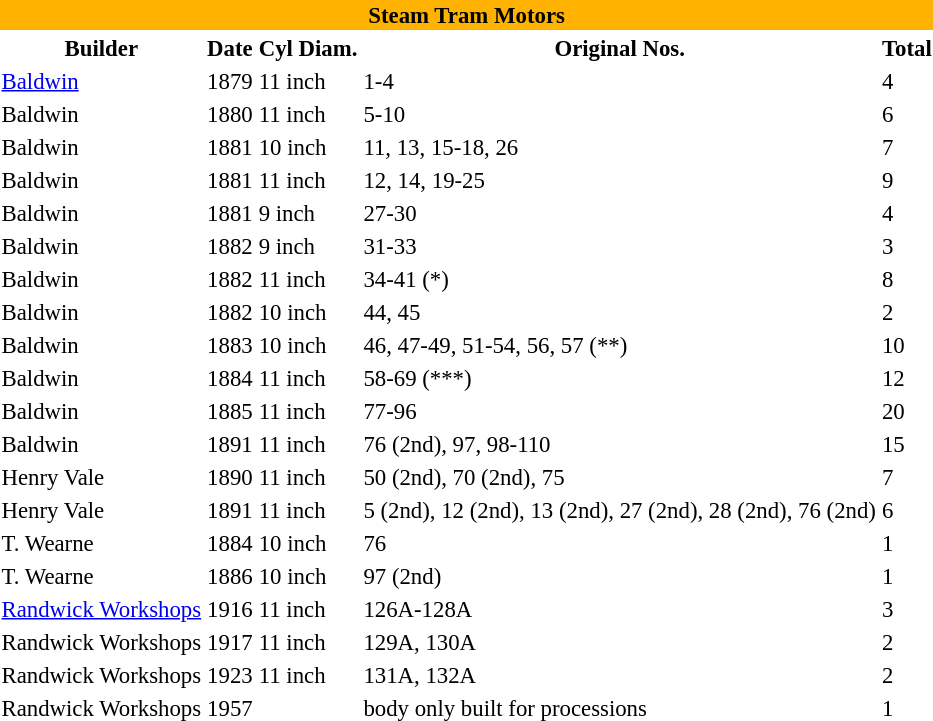<table class="toccolours" style="font-size:95%;">
<tr>
<th colspan="9" bgcolor="#FFB300">Steam Tram Motors</th>
</tr>
<tr>
<th>Builder</th>
<th>Date</th>
<th>Cyl Diam.</th>
<th>Original Nos.</th>
<th>Total</th>
</tr>
<tr -style="background:#E5E5FF">
<td><a href='#'>Baldwin</a></td>
<td>1879</td>
<td>11 inch</td>
<td>1-4</td>
<td>4</td>
</tr>
<tr>
<td>Baldwin</td>
<td>1880</td>
<td>11 inch</td>
<td>5-10</td>
<td>6</td>
</tr>
<tr -style="background:#E5E5FF">
<td>Baldwin</td>
<td>1881</td>
<td>10 inch</td>
<td>11, 13, 15-18, 26</td>
<td>7</td>
</tr>
<tr>
<td>Baldwin</td>
<td>1881</td>
<td>11 inch</td>
<td>12, 14, 19-25</td>
<td>9</td>
</tr>
<tr -style="background:#E5E5FF">
<td>Baldwin</td>
<td>1881</td>
<td>9 inch</td>
<td>27-30</td>
<td>4</td>
</tr>
<tr>
<td>Baldwin</td>
<td>1882</td>
<td>9 inch</td>
<td>31-33</td>
<td>3</td>
</tr>
<tr -style="background:#E5E5FF">
<td>Baldwin</td>
<td>1882</td>
<td>11 inch</td>
<td>34-41 (*)</td>
<td>8</td>
</tr>
<tr>
<td>Baldwin</td>
<td>1882</td>
<td>10 inch</td>
<td>44, 45</td>
<td>2</td>
</tr>
<tr -style="background:#E5E5FF">
<td>Baldwin</td>
<td>1883</td>
<td>10 inch</td>
<td>46, 47-49, 51-54, 56, 57 (**)</td>
<td>10</td>
</tr>
<tr>
<td>Baldwin</td>
<td>1884</td>
<td>11 inch</td>
<td>58-69 (***)</td>
<td>12</td>
</tr>
<tr -style="background:#E5E5FF">
<td>Baldwin</td>
<td>1885</td>
<td>11 inch</td>
<td>77-96</td>
<td>20</td>
</tr>
<tr>
<td>Baldwin</td>
<td>1891</td>
<td>11 inch</td>
<td>76 (2nd), 97, 98-110</td>
<td>15</td>
</tr>
<tr -style="background:#E5E5FF">
<td>Henry Vale</td>
<td>1890</td>
<td>11 inch</td>
<td>50 (2nd), 70 (2nd), 75</td>
<td>7</td>
</tr>
<tr>
<td>Henry Vale</td>
<td>1891</td>
<td>11 inch</td>
<td>5 (2nd), 12 (2nd), 13 (2nd), 27 (2nd), 28 (2nd), 76 (2nd)</td>
<td>6</td>
</tr>
<tr -style="background:#E5E5FF">
<td>T. Wearne</td>
<td>1884</td>
<td>10 inch</td>
<td>76</td>
<td>1</td>
</tr>
<tr>
<td>T. Wearne</td>
<td>1886</td>
<td>10 inch</td>
<td>97 (2nd)</td>
<td>1</td>
</tr>
<tr -style="background:#E5E5FF">
<td><a href='#'>Randwick Workshops</a></td>
<td>1916</td>
<td>11 inch</td>
<td>126A-128A</td>
<td>3</td>
</tr>
<tr>
<td>Randwick Workshops</td>
<td>1917</td>
<td>11 inch</td>
<td>129A, 130A</td>
<td>2</td>
</tr>
<tr -style="background:#E5E5FF">
<td>Randwick Workshops</td>
<td>1923</td>
<td>11 inch</td>
<td>131A, 132A</td>
<td>2</td>
</tr>
<tr>
<td>Randwick Workshops</td>
<td>1957</td>
<td></td>
<td>body only built for processions</td>
<td>1</td>
</tr>
</table>
